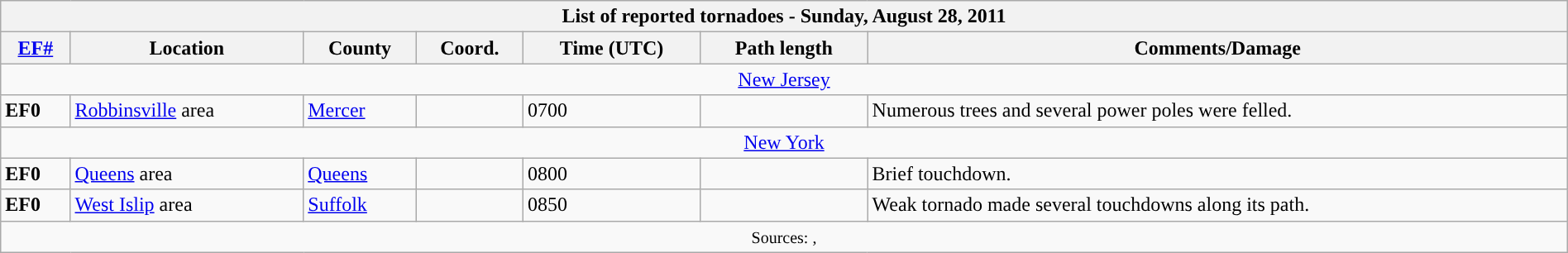<table class="wikitable collapsible" width="100%">
<tr>
<th colspan="7">List of reported tornadoes - Sunday, August 28, 2011</th>
</tr>
<tr>
<th><a href='#'>EF#</a></th>
<th>Location</th>
<th>County</th>
<th>Coord.</th>
<th>Time (UTC)</th>
<th>Path length</th>
<th>Comments/Damage</th>
</tr>
<tr>
<td colspan="7" align=center><a href='#'>New Jersey</a></td>
</tr>
<tr>
<td><strong>EF0</strong></td>
<td><a href='#'>Robbinsville</a> area</td>
<td><a href='#'>Mercer</a></td>
<td></td>
<td>0700</td>
<td></td>
<td>Numerous trees and several power poles were felled.</td>
</tr>
<tr>
<td colspan="7" align=center><a href='#'>New York</a></td>
</tr>
<tr>
<td><strong>EF0</strong></td>
<td><a href='#'>Queens</a> area</td>
<td><a href='#'>Queens</a></td>
<td></td>
<td>0800</td>
<td></td>
<td>Brief touchdown.</td>
</tr>
<tr>
<td><strong>EF0</strong></td>
<td><a href='#'>West Islip</a> area</td>
<td><a href='#'>Suffolk</a></td>
<td></td>
<td>0850</td>
<td></td>
<td>Weak tornado made several touchdowns along its path.</td>
</tr>
<tr>
<td colspan="7" align=center><small>Sources: , </small></td>
</tr>
</table>
